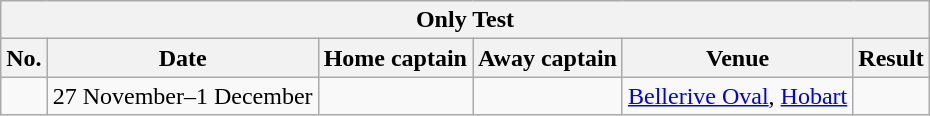<table class="wikitable">
<tr>
<th colspan="9">Only Test</th>
</tr>
<tr>
<th>No.</th>
<th>Date</th>
<th>Home captain</th>
<th>Away captain</th>
<th>Venue</th>
<th>Result</th>
</tr>
<tr>
<td></td>
<td>27 November–1 December</td>
<td></td>
<td></td>
<td><a href='#'>Bellerive Oval</a>, <a href='#'>Hobart</a></td>
<td></td>
</tr>
</table>
